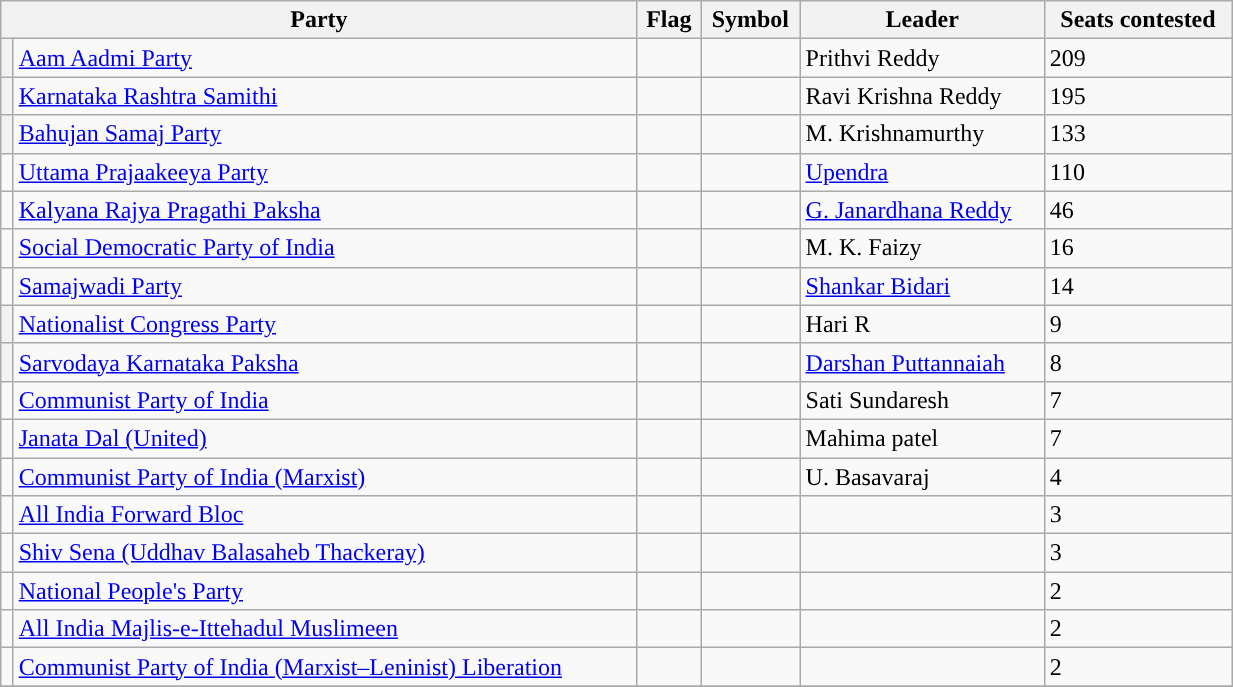<table class="wikitable" width="65%">
<tr>
<th colspan="2">Party</th>
<th>Flag</th>
<th>Symbol</th>
<th>Leader</th>
<th>Seats contested</th>
</tr>
<tr>
<th style="text-align:center;background:"></th>
<td><a href='#'>Aam Aadmi Party</a></td>
<td></td>
<td></td>
<td>Prithvi Reddy</td>
<td>209</td>
</tr>
<tr>
<th style="text-align:center; background:"></th>
<td><a href='#'>Karnataka Rashtra Samithi</a></td>
<td></td>
<td></td>
<td>Ravi Krishna Reddy</td>
<td>195</td>
</tr>
<tr>
<th style="text-align:center;background:"></th>
<td><a href='#'>Bahujan Samaj Party</a></td>
<td></td>
<td></td>
<td>M. Krishnamurthy</td>
<td>133</td>
</tr>
<tr>
<td style="text-align:center; background:"></td>
<td><a href='#'>Uttama Prajaakeeya Party</a></td>
<td></td>
<td></td>
<td><a href='#'>Upendra</a></td>
<td>110</td>
</tr>
<tr>
<td style="text-align:center; background:"></td>
<td><a href='#'>Kalyana Rajya Pragathi Paksha</a></td>
<td></td>
<td></td>
<td><a href='#'>G. Janardhana Reddy</a></td>
<td>46</td>
</tr>
<tr>
<td style="text-align:center; background:"></td>
<td><a href='#'>Social Democratic Party of India</a></td>
<td></td>
<td></td>
<td>M. K. Faizy</td>
<td>16</td>
</tr>
<tr>
<td style="text-align:center; background:"></td>
<td><a href='#'>Samajwadi Party</a></td>
<td></td>
<td></td>
<td><a href='#'>Shankar Bidari</a></td>
<td>14</td>
</tr>
<tr>
<th style="text-align:center; background:"></th>
<td><a href='#'>Nationalist Congress Party</a></td>
<td></td>
<td></td>
<td>Hari R</td>
<td>9</td>
</tr>
<tr>
<th style="text-align:center; background:"></th>
<td><a href='#'>Sarvodaya Karnataka Paksha</a></td>
<td></td>
<td></td>
<td><a href='#'>Darshan Puttannaiah</a></td>
<td>8</td>
</tr>
<tr>
<td style="text-align:center; background:"></td>
<td><a href='#'>Communist Party of India</a></td>
<td></td>
<td></td>
<td>Sati Sundaresh</td>
<td>7</td>
</tr>
<tr>
<td style="text-align:center; background:"></td>
<td><a href='#'>Janata Dal (United)</a></td>
<td></td>
<td></td>
<td>Mahima patel</td>
<td>7</td>
</tr>
<tr>
<td style="text-align:center; background:"></td>
<td><a href='#'>Communist Party of India (Marxist)</a></td>
<td></td>
<td></td>
<td>U. Basavaraj</td>
<td>4</td>
</tr>
<tr>
<td style="text-align:center; background:"></td>
<td><a href='#'>All India Forward Bloc</a></td>
<td></td>
<td></td>
<td></td>
<td>3</td>
</tr>
<tr>
<td style="text-align:center; background:"></td>
<td><a href='#'>Shiv Sena (Uddhav Balasaheb Thackeray)</a></td>
<td></td>
<td></td>
<td></td>
<td>3</td>
</tr>
<tr>
<td style="text-align:center; background:"></td>
<td><a href='#'>National People's Party</a></td>
<td></td>
<td></td>
<td></td>
<td>2</td>
</tr>
<tr>
<td style="text-align:center; background:"></td>
<td><a href='#'>All India Majlis-e-Ittehadul Muslimeen</a></td>
<td></td>
<td></td>
<td></td>
<td>2</td>
</tr>
<tr>
<td style="text-align:center; background:"></td>
<td><a href='#'>Communist Party of India (Marxist–Leninist) Liberation</a></td>
<td></td>
<td></td>
<td></td>
<td>2</td>
</tr>
<tr>
</tr>
</table>
